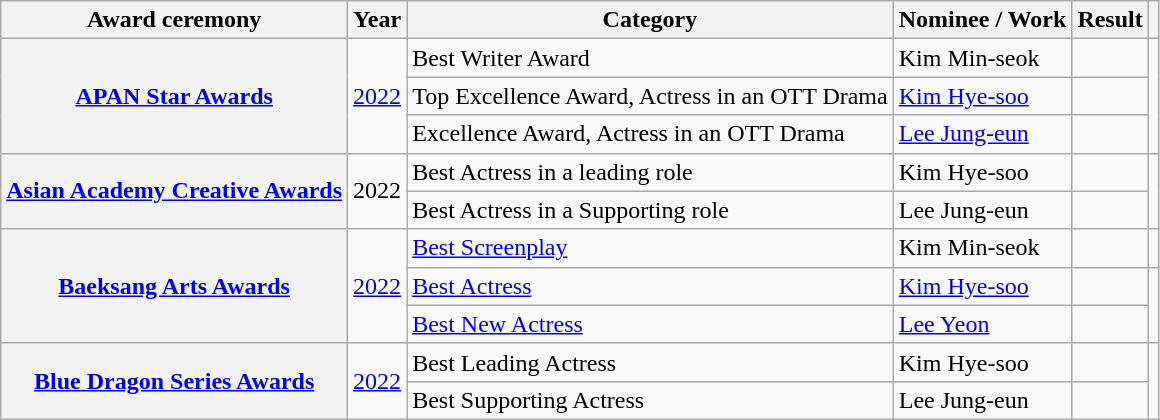<table class="wikitable plainrowheaders sortable">
<tr>
<th scope="col">Award ceremony</th>
<th scope="col">Year</th>
<th scope="col">Category</th>
<th scope="col">Nominee / Work</th>
<th scope="col">Result</th>
<th scope="col" class="unsortable"></th>
</tr>
<tr>
<th scope="row"  rowspan="3"><a href='#'>APAN Star Awards</a></th>
<td scope="row" rowspan="3"><a href='#'>2022</a></td>
<td>Best Writer Award</td>
<td>Kim Min-seok</td>
<td></td>
<td rowspan="3"></td>
</tr>
<tr>
<td>Top Excellence Award, Actress in an OTT Drama</td>
<td><a href='#'>Kim Hye-soo</a></td>
<td></td>
</tr>
<tr>
<td>Excellence Award, Actress in an OTT Drama</td>
<td><a href='#'>Lee Jung-eun</a></td>
<td></td>
</tr>
<tr>
<th scope="row" rowspan="2"><a href='#'>Asian Academy Creative Awards</a></th>
<td rowspan="2" style="text-align:center">2022</td>
<td>Best Actress in a leading role</td>
<td>Kim Hye-soo</td>
<td></td>
<td rowspan="2"></td>
</tr>
<tr>
<td>Best Actress in a Supporting role</td>
<td>Lee Jung-eun</td>
<td></td>
</tr>
<tr>
<th scope="row"  rowspan="3"><a href='#'>Baeksang Arts Awards</a></th>
<td scope="row" rowspan="3"><a href='#'>2022</a></td>
<td><a href='#'>Best Screenplay</a></td>
<td>Kim Min-seok</td>
<td></td>
<td style="text-align:center"></td>
</tr>
<tr>
<td><a href='#'>Best Actress</a></td>
<td><a href='#'>Kim Hye-soo</a></td>
<td></td>
<td rowspan="2"></td>
</tr>
<tr>
<td><a href='#'>Best New Actress</a></td>
<td><a href='#'>Lee Yeon</a></td>
<td></td>
</tr>
<tr>
<th scope="row" rowspan="2"><a href='#'>Blue Dragon Series Awards</a></th>
<td rowspan="2" style="text-align:center"><a href='#'>2022</a></td>
<td>Best Leading Actress</td>
<td>Kim Hye-soo</td>
<td></td>
<td rowspan="2"></td>
</tr>
<tr>
<td>Best Supporting Actress</td>
<td>Lee Jung-eun</td>
<td></td>
</tr>
</table>
